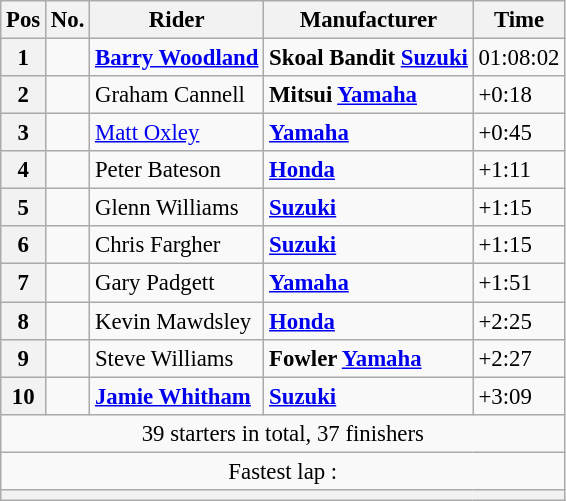<table class="wikitable" style="font-size: 95%;">
<tr>
<th>Pos</th>
<th>No.</th>
<th>Rider</th>
<th>Manufacturer</th>
<th>Time</th>
</tr>
<tr>
<th>1</th>
<td></td>
<td> <strong><a href='#'>Barry Woodland</a></strong></td>
<td><strong>Skoal Bandit <a href='#'>Suzuki</a></strong></td>
<td>01:08:02</td>
</tr>
<tr>
<th>2</th>
<td></td>
<td> Graham Cannell</td>
<td><strong>Mitsui <a href='#'>Yamaha</a></strong></td>
<td>+0:18</td>
</tr>
<tr>
<th>3</th>
<td></td>
<td> <a href='#'>Matt Oxley</a></td>
<td><strong><a href='#'>Yamaha</a></strong></td>
<td>+0:45</td>
</tr>
<tr>
<th>4</th>
<td></td>
<td> Peter Bateson</td>
<td><strong><a href='#'>Honda</a></strong></td>
<td>+1:11</td>
</tr>
<tr>
<th>5</th>
<td></td>
<td> Glenn Williams</td>
<td><strong><a href='#'>Suzuki</a></strong></td>
<td>+1:15</td>
</tr>
<tr>
<th>6</th>
<td></td>
<td> Chris Fargher</td>
<td><strong><a href='#'>Suzuki</a></strong></td>
<td>+1:15</td>
</tr>
<tr>
<th>7</th>
<td></td>
<td> Gary Padgett</td>
<td><strong><a href='#'>Yamaha</a></strong></td>
<td>+1:51</td>
</tr>
<tr>
<th>8</th>
<td></td>
<td> Kevin Mawdsley</td>
<td><strong><a href='#'>Honda</a></strong></td>
<td>+2:25</td>
</tr>
<tr>
<th>9</th>
<td></td>
<td> Steve Williams</td>
<td><strong>Fowler <a href='#'>Yamaha</a></strong></td>
<td>+2:27</td>
</tr>
<tr>
<th>10</th>
<td></td>
<td> <strong><a href='#'>Jamie Whitham</a></strong></td>
<td><strong><a href='#'>Suzuki</a></strong></td>
<td>+3:09</td>
</tr>
<tr>
<td colspan="5" align="center">39 starters in total, 37 finishers</td>
</tr>
<tr>
<td colspan="5" align="center">Fastest lap :</td>
</tr>
<tr>
<th colspan="5"></th>
</tr>
</table>
